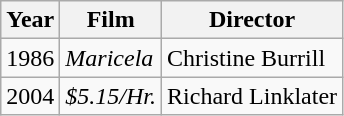<table class="wikitable">
<tr>
<th>Year</th>
<th>Film</th>
<th>Director</th>
</tr>
<tr>
<td>1986</td>
<td><em>Maricela</em></td>
<td>Christine Burrill</td>
</tr>
<tr>
<td>2004</td>
<td><em>$5.15/Hr.</em></td>
<td>Richard Linklater</td>
</tr>
</table>
